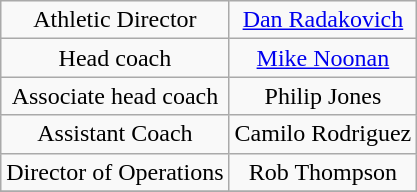<table class="wikitable" style="text-align: center;">
<tr>
<td>Athletic Director</td>
<td> <a href='#'>Dan Radakovich</a></td>
</tr>
<tr>
<td>Head coach</td>
<td> <a href='#'>Mike Noonan</a></td>
</tr>
<tr>
<td>Associate head coach</td>
<td> Philip Jones</td>
</tr>
<tr>
<td>Assistant Coach</td>
<td> Camilo Rodriguez</td>
</tr>
<tr>
<td>Director of Operations</td>
<td> Rob Thompson</td>
</tr>
<tr>
</tr>
</table>
